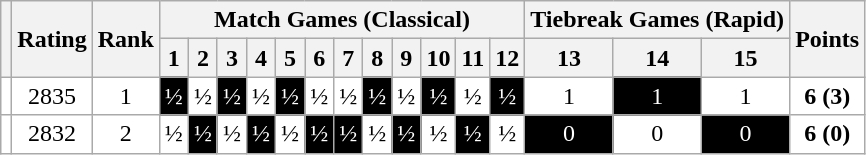<table class="wikitable" style="text-align:center; background:white; color:black">
<tr>
<th rowspan=2></th>
<th rowspan=2>Rating</th>
<th rowspan=2>Rank</th>
<th colspan=12>Match Games (Classical)</th>
<th colspan="3">Tiebreak Games (Rapid)</th>
<th rowspan="2">Points</th>
</tr>
<tr>
<th>1</th>
<th>2</th>
<th>3</th>
<th>4</th>
<th>5</th>
<th>6</th>
<th>7</th>
<th>8</th>
<th>9</th>
<th>10</th>
<th>11</th>
<th>12</th>
<th>13</th>
<th>14</th>
<th>15</th>
</tr>
<tr>
<td align=left></td>
<td>2835</td>
<td>1</td>
<td style="background:black; color:white">½</td>
<td>½</td>
<td style="background:black; color:white">½</td>
<td>½</td>
<td style="background:black; color:white">½</td>
<td>½</td>
<td>½</td>
<td style="background:black; color:white">½</td>
<td>½</td>
<td style="background:black; color:white">½</td>
<td>½</td>
<td style="background:black; color:white">½</td>
<td>1</td>
<td style="background:black; color:white">1</td>
<td>1</td>
<td><strong>6 (3)</strong></td>
</tr>
<tr>
<td align=left></td>
<td>2832</td>
<td>2</td>
<td>½</td>
<td style="background:black; color:white">½</td>
<td>½</td>
<td style="background:black; color:white">½</td>
<td>½</td>
<td style="background:black; color:white">½</td>
<td style="background:black; color:white">½</td>
<td>½</td>
<td style="background:black; color:white">½</td>
<td>½</td>
<td style="background:black; color:white">½</td>
<td>½</td>
<td style="background:black; color:white">0</td>
<td>0</td>
<td style="background:black; color:white">0</td>
<td><strong>6 (0)</strong></td>
</tr>
</table>
